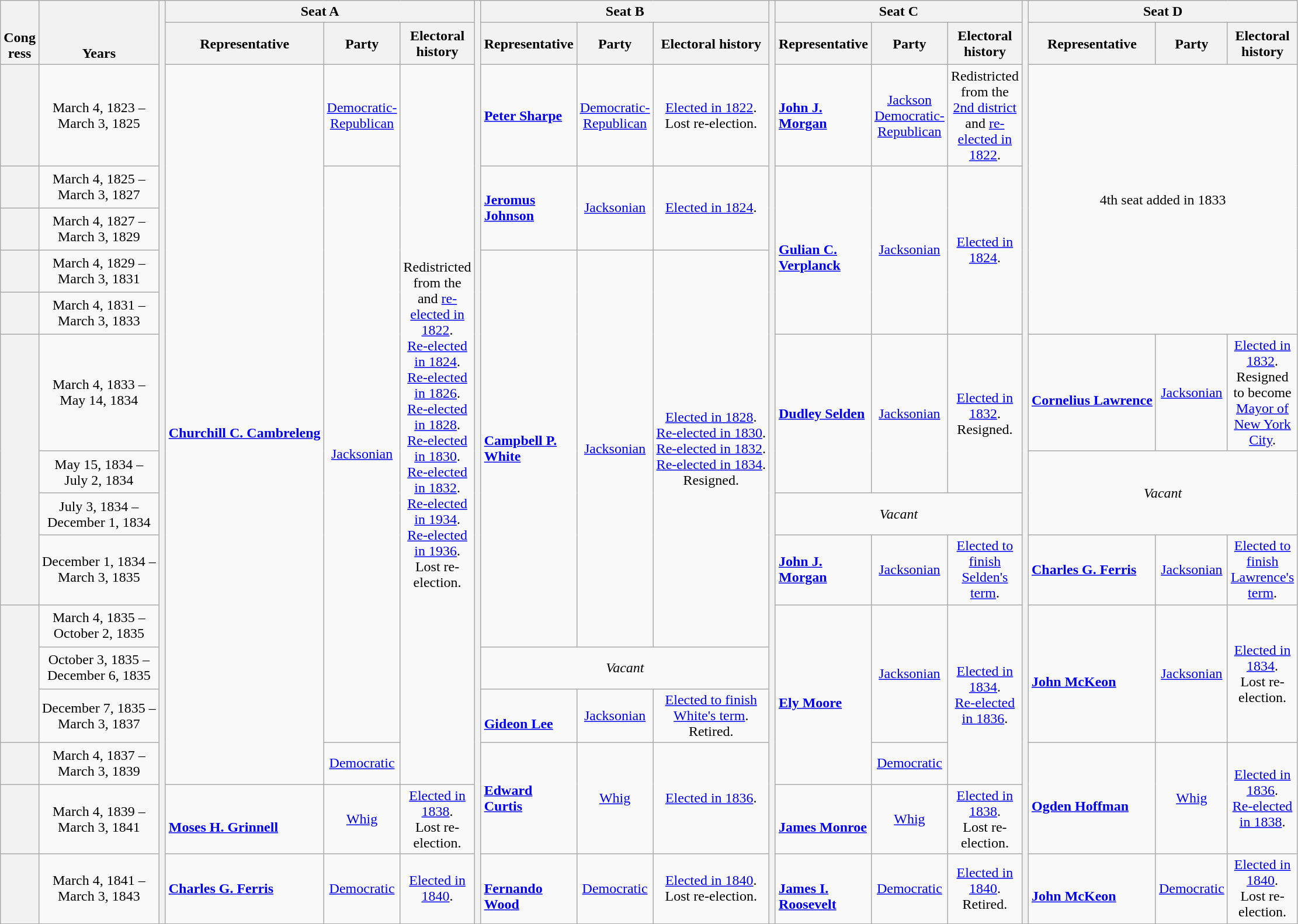<table class=wikitable style="text-align:center">
<tr valign=bottom>
<th rowspan=2>Cong<br>ress</th>
<th rowspan=2>Years</th>
<th rowspan=50></th>
<th colspan=3>Seat A</th>
<th rowspan=50></th>
<th colspan=3>Seat B</th>
<th rowspan=50></th>
<th colspan=3>Seat C</th>
<th rowspan=50></th>
<th colspan=3>Seat D</th>
</tr>
<tr style="height:3em">
<th>Representative</th>
<th>Party</th>
<th>Electoral history</th>
<th>Representative</th>
<th>Party</th>
<th>Electoral history</th>
<th>Representative</th>
<th>Party</th>
<th>Electoral history</th>
<th>Representative</th>
<th>Party</th>
<th>Electoral history</th>
</tr>
<tr style="height:3em">
<th></th>
<td nowrap>March 4, 1823 –<br>March 3, 1825</td>
<td rowspan=13 nowrap align=left><br><strong><a href='#'>Churchill C. Cambreleng</a></strong><br></td>
<td><a href='#'>Democratic-Republican</a></td>
<td rowspan="13">Redistricted from the  and <a href='#'>re-elected in 1822</a>. <br> <a href='#'>Re-elected in 1824</a>. <br> <a href='#'>Re-elected in 1826</a>. <br> <a href='#'>Re-elected in 1828</a>. <br> <a href='#'>Re-elected in 1830</a>. <br> <a href='#'>Re-elected in 1832</a>. <br> <a href='#'>Re-elected in 1934</a>. <br> <a href='#'>Re-elected in 1936</a>. <br> Lost re-election.</td>
<td align=left><strong><a href='#'>Peter Sharpe</a></strong><br></td>
<td><a href='#'>Democratic-Republican</a></td>
<td><a href='#'>Elected in 1822</a>.<br>Lost re-election.</td>
<td align=left><strong><a href='#'>John J. Morgan</a></strong><br></td>
<td><a href='#'>Jackson Democratic-Republican</a></td>
<td>Redistricted from the <a href='#'>2nd district</a> and <a href='#'>re-elected in 1822</a>.</td>
<td colspan=3 rowspan=5>4th seat added in 1833</td>
</tr>
<tr style="height:3em">
<th></th>
<td nowrap>March 4, 1825 –<br>March 3, 1827</td>
<td rowspan=11 ><a href='#'>Jacksonian</a></td>
<td rowspan=2 align=left><strong><a href='#'>Jeromus Johnson</a></strong><br></td>
<td rowspan=2 ><a href='#'>Jacksonian</a></td>
<td rowspan="2"><a href='#'>Elected in 1824</a>.</td>
<td rowspan=4 align=left><br><strong><a href='#'>Gulian C. Verplanck</a></strong><br></td>
<td rowspan=4 ><a href='#'>Jacksonian</a></td>
<td rowspan="4"><a href='#'>Elected in 1824</a>.</td>
</tr>
<tr style="height:3em">
<th></th>
<td nowrap>March 4, 1827 –<br>March 3, 1829</td>
</tr>
<tr style="height:3em">
<th></th>
<td nowrap>March 4, 1829 –<br>March 3, 1831</td>
<td rowspan=7 align=left><strong><a href='#'>Campbell P. White</a></strong><br></td>
<td rowspan=7 ><a href='#'>Jacksonian</a></td>
<td rowspan="7" nowrap><a href='#'>Elected in 1828</a>. <br> <a href='#'>Re-elected in 1830</a>. <br> <a href='#'>Re-elected in 1832</a>. <br> <a href='#'>Re-elected in 1834</a>. <br> Resigned.</td>
</tr>
<tr style="height:3em">
<th></th>
<td nowrap>March 4, 1831 –<br>March 3, 1833</td>
</tr>
<tr style="height:3em">
<th rowspan=4></th>
<td nowrap>March 4, 1833 –<br>May 14, 1834</td>
<td rowspan=2 align=left><strong><a href='#'>Dudley Selden</a></strong><br></td>
<td rowspan=2 ><a href='#'>Jacksonian</a></td>
<td rowspan=2><a href='#'>Elected in 1832</a>.<br>Resigned.</td>
<td nowrap><br><strong><a href='#'>Cornelius Lawrence</a></strong><br></td>
<td><a href='#'>Jacksonian</a></td>
<td><a href='#'>Elected in 1832</a>.<br>Resigned to become <a href='#'>Mayor of New York City</a>.</td>
</tr>
<tr style="height:3em">
<td nowrap>May 15, 1834 –<br>July 2, 1834</td>
<td rowspan=2 colspan=3><em>Vacant</em></td>
</tr>
<tr style="height:3em">
<td nowrap>July 3, 1834 –<br>December 1, 1834</td>
<td colspan=3><em>Vacant</em></td>
</tr>
<tr style="height:3em">
<td nowrap>December 1, 1834 –<br>March 3, 1835</td>
<td align=left><strong><a href='#'>John J. Morgan</a></strong><br></td>
<td><a href='#'>Jacksonian</a></td>
<td><a href='#'>Elected to finish Selden's term</a>.<br></td>
<td align=left><strong><a href='#'>Charles G. Ferris</a></strong><br></td>
<td><a href='#'>Jacksonian</a></td>
<td><a href='#'>Elected to finish Lawrence's term</a>.<br></td>
</tr>
<tr style="height:3em">
<th rowspan=3></th>
<td nowrap>March 4, 1835 –<br>October 2, 1835</td>
<td rowspan=4 align=left><br><strong><a href='#'>Ely Moore</a></strong><br></td>
<td rowspan=3 ><a href='#'>Jacksonian</a></td>
<td rowspan="4"><a href='#'>Elected in 1834</a>. <br> <a href='#'>Re-elected in 1836</a>.</td>
<td rowspan=3 align=left><br><strong><a href='#'>John McKeon</a></strong><br></td>
<td rowspan=3 ><a href='#'>Jacksonian</a></td>
<td rowspan=3><a href='#'>Elected in 1834</a>.<br>Lost re-election.</td>
</tr>
<tr style="height:3em">
<td nowrap>October 3, 1835 –<br>December 6, 1835</td>
<td colspan=3><em>Vacant</em></td>
</tr>
<tr style="height:3em">
<td nowrap>December 7, 1835 –<br>March 3, 1837</td>
<td align=left><br><strong><a href='#'>Gideon Lee</a></strong><br></td>
<td><a href='#'>Jacksonian</a></td>
<td><a href='#'>Elected to finish White's term</a>.<br>Retired.</td>
</tr>
<tr style="height:3em">
<th></th>
<td nowrap>March 4, 1837 –<br>March 3, 1839</td>
<td><a href='#'>Democratic</a></td>
<td rowspan=2 align=left><strong><a href='#'>Edward Curtis</a></strong><br></td>
<td rowspan=2 ><a href='#'>Whig</a></td>
<td rowspan="2"><a href='#'>Elected in 1836</a>.</td>
<td><a href='#'>Democratic</a></td>
<td rowspan=2 align=left><br><strong><a href='#'>Ogden Hoffman</a></strong><br></td>
<td rowspan=2 ><a href='#'>Whig</a></td>
<td rowspan="2"><a href='#'>Elected in 1836</a>. <br> <a href='#'>Re-elected in 1838</a>.<br></td>
</tr>
<tr style="height:3em">
<th></th>
<td nowrap>March 4, 1839 –<br>March 3, 1841</td>
<td align=left><br><strong><a href='#'>Moses H. Grinnell</a></strong><br></td>
<td><a href='#'>Whig</a></td>
<td><a href='#'>Elected in 1838</a>.<br>Lost re-election.</td>
<td align=left><br><strong><a href='#'>James Monroe</a></strong><br></td>
<td><a href='#'>Whig</a></td>
<td><a href='#'>Elected in 1838</a>.<br>Lost re-election.</td>
</tr>
<tr style="height:3em">
<th></th>
<td nowrap>March 4, 1841 –<br>March 3, 1843</td>
<td align=left><strong><a href='#'>Charles G. Ferris</a></strong><br></td>
<td><a href='#'>Democratic</a></td>
<td><a href='#'>Elected in 1840</a>.<br></td>
<td align=left><br><strong><a href='#'>Fernando Wood</a></strong><br></td>
<td><a href='#'>Democratic</a></td>
<td><a href='#'>Elected in 1840</a>.<br>Lost re-election.</td>
<td align=left><br><strong><a href='#'>James I. Roosevelt</a></strong><br></td>
<td><a href='#'>Democratic</a></td>
<td><a href='#'>Elected in 1840</a>.<br>Retired.</td>
<td align=left><br><strong><a href='#'>John McKeon</a></strong><br></td>
<td><a href='#'>Democratic</a></td>
<td><a href='#'>Elected in 1840</a>.<br>Lost re-election.</td>
</tr>
</table>
